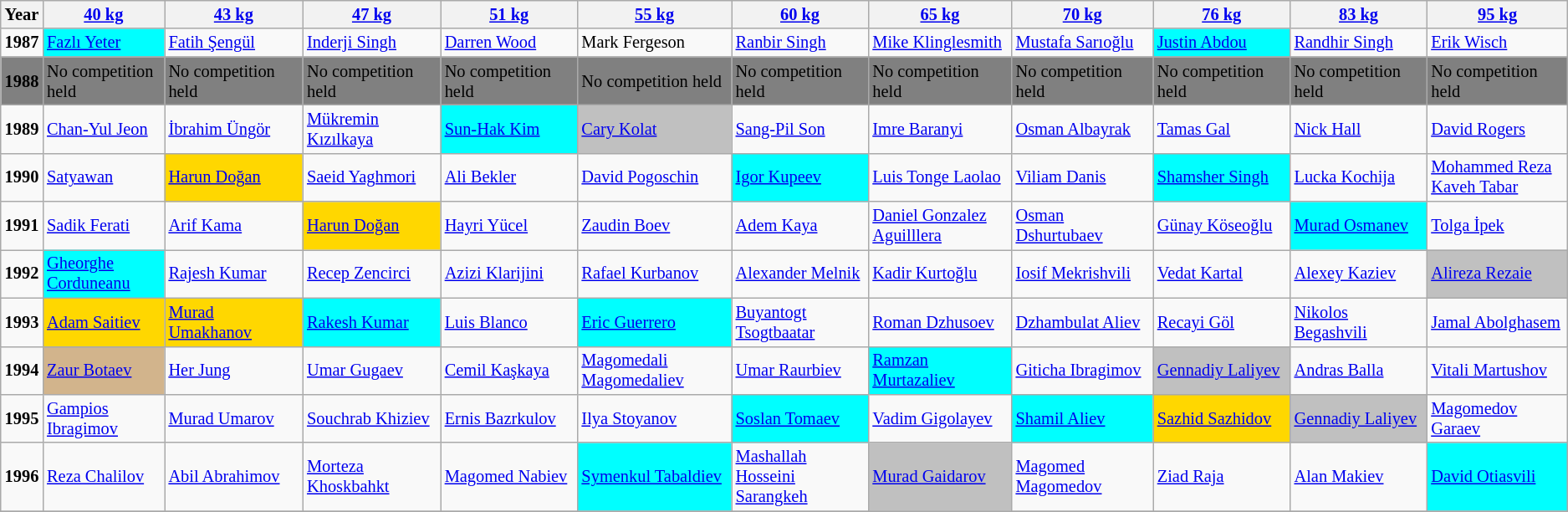<table class="wikitable sortable"  style="font-size: 85%">
<tr>
<th>Year</th>
<th width=200><a href='#'>40 kg</a></th>
<th width=275><a href='#'>43 kg</a></th>
<th width=275><a href='#'>47 kg</a></th>
<th width=275><a href='#'>51 kg</a></th>
<th width=275><a href='#'>55 kg</a></th>
<th width=275><a href='#'>60 kg</a></th>
<th width=275><a href='#'>65 kg</a></th>
<th width=275><a href='#'>70 kg</a></th>
<th width=275><a href='#'>76 kg</a></th>
<th width=275><a href='#'>83 kg</a></th>
<th width=275><a href='#'>95 kg</a></th>
</tr>
<tr>
<td><strong>1987</strong></td>
<td bgcolor="aqua"> <a href='#'>Fazlı Yeter</a></td>
<td> <a href='#'>Fatih Şengül</a></td>
<td> <a href='#'>Inderji Singh</a></td>
<td> <a href='#'>Darren Wood</a></td>
<td> Mark Fergeson</td>
<td> <a href='#'>Ranbir Singh</a></td>
<td> <a href='#'>Mike Klinglesmith</a></td>
<td> <a href='#'>Mustafa Sarıoğlu</a></td>
<td bgcolor="aqua"> <a href='#'>Justin Abdou</a></td>
<td> <a href='#'>Randhir Singh</a></td>
<td> <a href='#'>Erik Wisch</a></td>
</tr>
<tr>
<td bgcolor="GRAY"><strong>1988</strong></td>
<td bgcolor="GRAY">No competition held</td>
<td bgcolor="GRAY">No competition held</td>
<td bgcolor="GRAY">No competition held</td>
<td bgcolor="GRAY">No competition held</td>
<td bgcolor="GRAY">No competition held</td>
<td bgcolor="GRAY">No competition held</td>
<td bgcolor="GRAY">No competition held</td>
<td bgcolor="GRAY">No competition held</td>
<td bgcolor="GRAY">No competition held</td>
<td bgcolor="GRAY">No competition held</td>
<td bgcolor="GRAY">No competition held</td>
</tr>
<tr>
<td><strong>1989</strong></td>
<td> <a href='#'>Chan-Yul Jeon</a></td>
<td> <a href='#'>İbrahim Üngör</a></td>
<td> <a href='#'>Mükremin Kızılkaya</a></td>
<td bgcolor="aqua"> <a href='#'>Sun-Hak Kim</a></td>
<td bgcolor="Silver"> <a href='#'>Cary Kolat</a></td>
<td> <a href='#'>Sang-Pil Son</a></td>
<td> <a href='#'>Imre Baranyi</a></td>
<td> <a href='#'>Osman Albayrak</a></td>
<td> <a href='#'>Tamas Gal</a></td>
<td> <a href='#'>Nick Hall</a></td>
<td> <a href='#'>David Rogers</a></td>
</tr>
<tr>
<td><strong>1990</strong></td>
<td> <a href='#'>Satyawan</a></td>
<td bgcolor="gold"> <a href='#'>Harun Doğan</a></td>
<td> <a href='#'>Saeid Yaghmori</a></td>
<td> <a href='#'>Ali Bekler</a></td>
<td> <a href='#'>David Pogoschin</a></td>
<td bgcolor="aqua"> <a href='#'>Igor Kupeev</a></td>
<td> <a href='#'>Luis Tonge Laolao</a></td>
<td> <a href='#'>Viliam Danis</a></td>
<td bgcolor="aqua"> <a href='#'>Shamsher Singh</a></td>
<td> <a href='#'>Lucka Kochija</a></td>
<td> <a href='#'>Mohammed Reza Kaveh Tabar</a></td>
</tr>
<tr>
<td><strong>1991</strong></td>
<td> <a href='#'>Sadik Ferati</a></td>
<td> <a href='#'>Arif Kama</a></td>
<td bgcolor="gold"> <a href='#'>Harun Doğan</a></td>
<td> <a href='#'>Hayri Yücel</a></td>
<td> <a href='#'>Zaudin Boev</a></td>
<td> <a href='#'>Adem Kaya</a></td>
<td> <a href='#'>Daniel Gonzalez Aguilllera</a></td>
<td> <a href='#'>Osman Dshurtubaev</a></td>
<td> <a href='#'>Günay Köseoğlu</a></td>
<td bgcolor="aqua"> <a href='#'>Murad Osmanev</a></td>
<td> <a href='#'>Tolga İpek</a></td>
</tr>
<tr>
<td><strong>1992</strong></td>
<td bgcolor="aqua"> <a href='#'>Gheorghe Corduneanu</a></td>
<td> <a href='#'>Rajesh Kumar</a></td>
<td> <a href='#'>Recep Zencirci</a></td>
<td> <a href='#'>Azizi Klarijini</a></td>
<td> <a href='#'>Rafael Kurbanov</a></td>
<td> <a href='#'>Alexander Melnik</a></td>
<td> <a href='#'>Kadir Kurtoğlu</a></td>
<td> <a href='#'>Iosif Mekrishvili</a></td>
<td> <a href='#'>Vedat Kartal</a></td>
<td> <a href='#'>Alexey Kaziev</a></td>
<td bgcolor="Silver"> <a href='#'>Alireza Rezaie</a></td>
</tr>
<tr>
<td><strong>1993</strong></td>
<td bgcolor="gold"> <a href='#'>Adam Saitiev</a></td>
<td bgcolor="gold"> <a href='#'>Murad Umakhanov</a></td>
<td bgcolor="aqua"> <a href='#'>Rakesh Kumar</a></td>
<td> <a href='#'>Luis Blanco</a></td>
<td bgcolor="aqua"> <a href='#'>Eric Guerrero</a></td>
<td> <a href='#'>Buyantogt Tsogtbaatar</a></td>
<td> <a href='#'>Roman Dzhusoev</a></td>
<td> <a href='#'>Dzhambulat Aliev</a></td>
<td> <a href='#'>Recayi Göl</a></td>
<td> <a href='#'>Nikolos Begashvili</a></td>
<td> <a href='#'>Jamal Abolghasem</a></td>
</tr>
<tr>
<td><strong>1994</strong></td>
<td bgcolor=#D2B48C> <a href='#'>Zaur Botaev</a></td>
<td> <a href='#'>Her Jung</a></td>
<td> <a href='#'>Umar Gugaev</a></td>
<td> <a href='#'>Cemil Kaşkaya</a></td>
<td> <a href='#'>Magomedali Magomedaliev</a></td>
<td> <a href='#'>Umar Raurbiev</a></td>
<td bgcolor="aqua"> <a href='#'>Ramzan Murtazaliev</a></td>
<td> <a href='#'>Giticha Ibragimov</a></td>
<td bgcolor="Silver"> <a href='#'>Gennadiy Laliyev</a></td>
<td> <a href='#'>Andras Balla</a></td>
<td> <a href='#'>Vitali Martushov</a></td>
</tr>
<tr>
<td><strong>1995</strong></td>
<td> <a href='#'>Gampios Ibragimov</a></td>
<td> <a href='#'>Murad Umarov</a></td>
<td> <a href='#'>Souchrab Khiziev</a></td>
<td> <a href='#'>Ernis Bazrkulov</a></td>
<td> <a href='#'>Ilya Stoyanov</a></td>
<td bgcolor="aqua"> <a href='#'>Soslan Tomaev</a></td>
<td> <a href='#'>Vadim Gigolayev</a></td>
<td bgcolor="aqua"> <a href='#'>Shamil Aliev</a></td>
<td bgcolor="gold"> <a href='#'>Sazhid Sazhidov</a></td>
<td bgcolor="Silver">  <a href='#'>Gennadiy Laliyev</a></td>
<td> <a href='#'>Magomedov Garaev</a></td>
</tr>
<tr>
<td><strong>1996</strong></td>
<td> <a href='#'>Reza Chalilov</a></td>
<td> <a href='#'>Abil Abrahimov</a></td>
<td> <a href='#'>Morteza Khoskbahkt</a></td>
<td> <a href='#'>Magomed Nabiev</a></td>
<td bgcolor="aqua"> <a href='#'>Symenkul Tabaldiev</a></td>
<td> <a href='#'>Mashallah Hosseini Sarangkeh</a></td>
<td bgcolor="Silver"> <a href='#'>Murad Gaidarov</a></td>
<td> <a href='#'>Magomed Magomedov</a></td>
<td> <a href='#'>Ziad Raja</a></td>
<td> <a href='#'>Alan Makiev</a></td>
<td bgcolor="aqua"> <a href='#'>David Otiasvili</a></td>
</tr>
<tr>
</tr>
</table>
